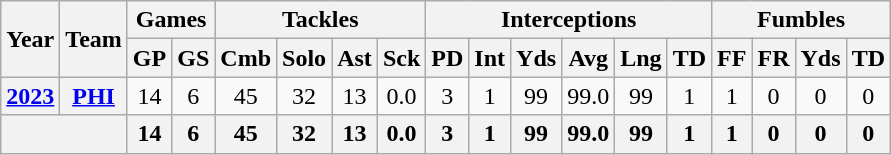<table class="wikitable" style="text-align:center;">
<tr>
<th rowspan="2">Year</th>
<th rowspan="2">Team</th>
<th colspan="2">Games</th>
<th colspan="4">Tackles</th>
<th colspan="6">Interceptions</th>
<th colspan="4">Fumbles</th>
</tr>
<tr>
<th>GP</th>
<th>GS</th>
<th>Cmb</th>
<th>Solo</th>
<th>Ast</th>
<th>Sck</th>
<th>PD</th>
<th>Int</th>
<th>Yds</th>
<th>Avg</th>
<th>Lng</th>
<th>TD</th>
<th>FF</th>
<th>FR</th>
<th>Yds</th>
<th>TD</th>
</tr>
<tr>
<th><a href='#'>2023</a></th>
<th><a href='#'>PHI</a></th>
<td>14</td>
<td>6</td>
<td>45</td>
<td>32</td>
<td>13</td>
<td>0.0</td>
<td>3</td>
<td>1</td>
<td>99</td>
<td>99.0</td>
<td>99</td>
<td>1</td>
<td>1</td>
<td>0</td>
<td>0</td>
<td>0</td>
</tr>
<tr>
<th colspan="2"></th>
<th>14</th>
<th>6</th>
<th>45</th>
<th>32</th>
<th>13</th>
<th>0.0</th>
<th>3</th>
<th>1</th>
<th>99</th>
<th>99.0</th>
<th>99</th>
<th>1</th>
<th>1</th>
<th>0</th>
<th>0</th>
<th>0</th>
</tr>
</table>
